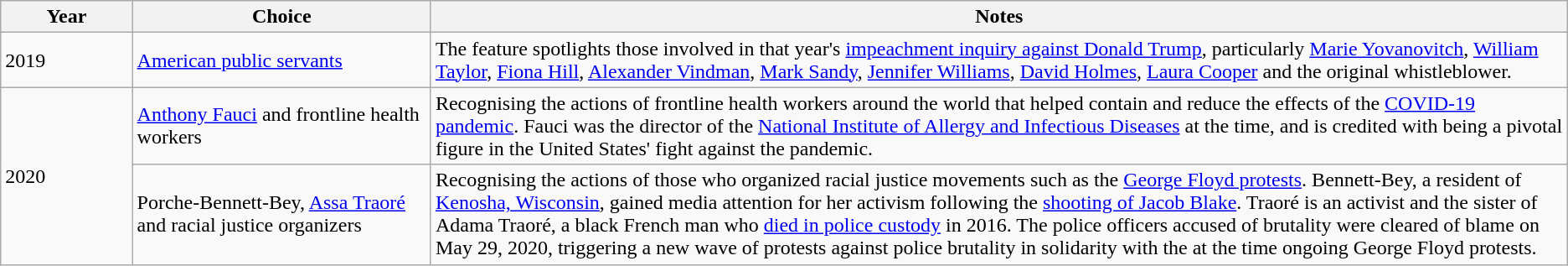<table class="wikitable unsortable plainrowheaders">
<tr>
<th scope="col" width="2%">Year</th>
<th scope="col" width="5%">Choice</th>
<th scope="col" width="20%">Notes</th>
</tr>
<tr>
<td>2019</td>
<td><a href='#'>American public servants</a></td>
<td>The feature spotlights those involved in that year's <a href='#'>impeachment inquiry against Donald Trump</a>, particularly <a href='#'>Marie Yovanovitch</a>, <a href='#'>William Taylor</a>, <a href='#'>Fiona Hill</a>, <a href='#'>Alexander Vindman</a>, <a href='#'>Mark Sandy</a>, <a href='#'>Jennifer Williams</a>, <a href='#'>David Holmes</a>, <a href='#'>Laura Cooper</a> and the original whistleblower.</td>
</tr>
<tr>
<td rowspan="2">2020</td>
<td><a href='#'>Anthony Fauci</a> and frontline health workers</td>
<td>Recognising the actions of frontline health workers around the world that helped contain and reduce the effects of the <a href='#'>COVID-19 pandemic</a>. Fauci was the director of the <a href='#'>National Institute of Allergy and Infectious Diseases</a> at the time, and is credited with being a pivotal figure in the United States' fight against the pandemic.</td>
</tr>
<tr>
<td>Porche-Bennett-Bey, <a href='#'>Assa Traoré</a> and racial justice organizers</td>
<td>Recognising the actions of those who organized racial justice movements such as the <a href='#'>George Floyd protests</a>. Bennett-Bey, a resident of <a href='#'>Kenosha, Wisconsin</a>, gained media attention for her activism following the <a href='#'>shooting of Jacob Blake</a>. Traoré is an activist and the sister of Adama Traoré, a black French man who <a href='#'>died in police custody</a> in 2016. The police officers accused of brutality were cleared of blame on May 29, 2020, triggering a new wave of protests against police brutality in solidarity with the at the time ongoing George Floyd protests.</td>
</tr>
</table>
